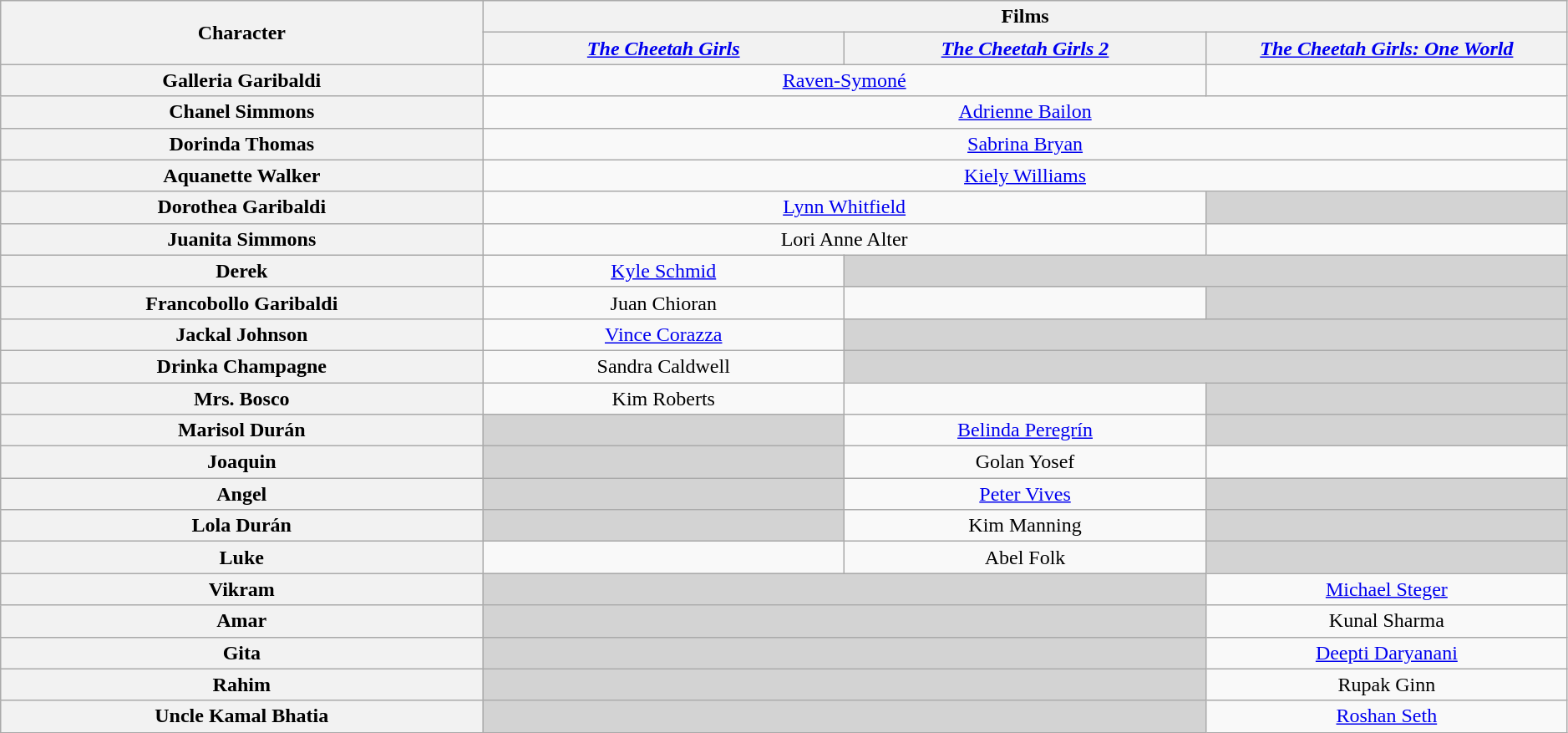<table class="wikitable"  style="text-align:center; width:99%;">
<tr>
<th rowspan="2" style="width:16%;">Character</th>
<th colspan="3">Films</th>
</tr>
<tr>
<th align="center" width="12%"><em><a href='#'>The Cheetah Girls</a></em></th>
<th align="center" width="12%"><em><a href='#'>The Cheetah Girls 2</a></em></th>
<th align="center" width="12%"><em><a href='#'>The Cheetah Girls: One World</a></em></th>
</tr>
<tr>
<th>Galleria Garibaldi</th>
<td colspan="2"><a href='#'>Raven-Symoné</a></td>
<td></td>
</tr>
<tr>
<th>Chanel Simmons</th>
<td colspan="3"><a href='#'>Adrienne Bailon</a></td>
</tr>
<tr>
<th>Dorinda Thomas</th>
<td colspan="3"><a href='#'>Sabrina Bryan</a></td>
</tr>
<tr>
<th>Aquanette Walker</th>
<td colspan="3"><a href='#'>Kiely Williams</a></td>
</tr>
<tr>
<th>Dorothea Garibaldi</th>
<td colspan="2"><a href='#'>Lynn Whitfield</a></td>
<td style="background-color:#D3D3D3;"></td>
</tr>
<tr>
<th>Juanita Simmons</th>
<td colspan="2">Lori Anne Alter</td>
<td></td>
</tr>
<tr>
<th>Derek</th>
<td><a href='#'>Kyle Schmid</a></td>
<td colspan="2" style="background-color:#D3D3D3;"></td>
</tr>
<tr>
<th>Francobollo Garibaldi</th>
<td>Juan Chioran</td>
<td></td>
<td style="background-color:#D3D3D3;"></td>
</tr>
<tr>
<th>Jackal Johnson</th>
<td><a href='#'>Vince Corazza</a></td>
<td colspan="2" style="background-color:#D3D3D3;"></td>
</tr>
<tr>
<th>Drinka Champagne</th>
<td>Sandra Caldwell</td>
<td colspan="2" style="background-color:#D3D3D3;"></td>
</tr>
<tr>
<th>Mrs. Bosco</th>
<td>Kim Roberts</td>
<td></td>
<td style="background-color:#D3D3D3;"></td>
</tr>
<tr>
<th>Marisol Durán</th>
<td style="background-color:#D3D3D3;"></td>
<td><a href='#'>Belinda Peregrín</a></td>
<td style="background-color:#D3D3D3;"></td>
</tr>
<tr>
<th>Joaquin</th>
<td style="background-color:#D3D3D3;"></td>
<td>Golan Yosef</td>
<td></td>
</tr>
<tr>
<th>Angel</th>
<td style="background-color:#D3D3D3;"></td>
<td><a href='#'>Peter Vives</a></td>
<td style="background-color:#D3D3D3;"></td>
</tr>
<tr>
<th>Lola Durán</th>
<td style="background-color:#D3D3D3;"></td>
<td>Kim Manning</td>
<td style="background-color:#D3D3D3;"></td>
</tr>
<tr>
<th>Luke</th>
<td></td>
<td colspan="1">Abel Folk</td>
<td style="background-color:#D3D3D3;"></td>
</tr>
<tr>
<th>Vikram</th>
<td colspan="2" style="background-color:#D3D3D3;"></td>
<td><a href='#'>Michael Steger</a></td>
</tr>
<tr>
<th>Amar</th>
<td colspan="2" style="background-color:#D3D3D3;"></td>
<td>Kunal Sharma</td>
</tr>
<tr>
<th>Gita</th>
<td colspan="2" style="background-color:#D3D3D3;"></td>
<td><a href='#'>Deepti Daryanani</a></td>
</tr>
<tr>
<th>Rahim</th>
<td colspan="2" style="background-color:#D3D3D3;"></td>
<td>Rupak Ginn</td>
</tr>
<tr>
<th>Uncle Kamal Bhatia</th>
<td colspan="2" style="background-color:#D3D3D3;"></td>
<td><a href='#'>Roshan Seth</a></td>
</tr>
</table>
